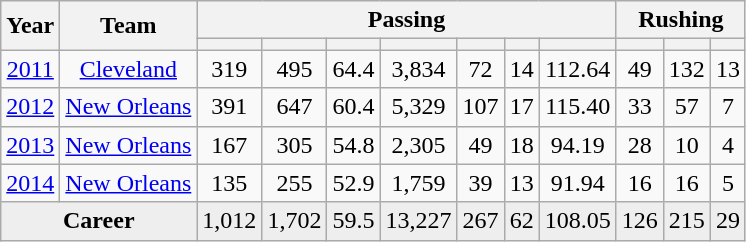<table class="wikitable sortable" style="text-align:center">
<tr>
<th rowspan=2>Year</th>
<th rowspan=2>Team</th>
<th colspan=7>Passing</th>
<th colspan=3>Rushing</th>
</tr>
<tr>
<th></th>
<th></th>
<th></th>
<th></th>
<th></th>
<th></th>
<th></th>
<th></th>
<th></th>
<th></th>
</tr>
<tr>
<td><a href='#'>2011</a></td>
<td><a href='#'>Cleveland</a></td>
<td>319</td>
<td>495</td>
<td>64.4</td>
<td>3,834</td>
<td>72</td>
<td>14</td>
<td>112.64</td>
<td>49</td>
<td>132</td>
<td>13</td>
</tr>
<tr>
<td><a href='#'>2012</a></td>
<td><a href='#'>New Orleans</a></td>
<td>391</td>
<td>647</td>
<td>60.4</td>
<td>5,329</td>
<td>107</td>
<td>17</td>
<td>115.40</td>
<td>33</td>
<td>57</td>
<td>7</td>
</tr>
<tr>
<td><a href='#'>2013</a></td>
<td><a href='#'>New Orleans</a></td>
<td>167</td>
<td>305</td>
<td>54.8</td>
<td>2,305</td>
<td>49</td>
<td>18</td>
<td>94.19</td>
<td>28</td>
<td>10</td>
<td>4</td>
</tr>
<tr>
<td><a href='#'>2014</a></td>
<td><a href='#'>New Orleans</a></td>
<td>135</td>
<td>255</td>
<td>52.9</td>
<td>1,759</td>
<td>39</td>
<td>13</td>
<td>91.94</td>
<td>16</td>
<td>16</td>
<td>5</td>
</tr>
<tr class="sortbottom" style="background:#eee;">
<td colspan=2><strong>Career</strong></td>
<td>1,012</td>
<td>1,702</td>
<td>59.5</td>
<td>13,227</td>
<td>267</td>
<td>62</td>
<td>108.05</td>
<td>126</td>
<td>215</td>
<td>29</td>
</tr>
</table>
